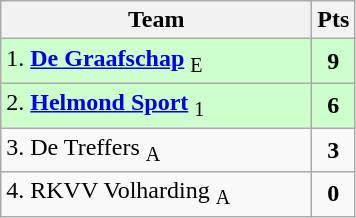<table class="wikitable" style="text-align:center; float:left; margin-right:1em">
<tr>
<th style="width:200px">Team</th>
<th width=20>Pts</th>
</tr>
<tr bgcolor=ccffcc>
<td align=left>1. <strong><a href='#'>De Graafschap</a></strong> <sub>E</sub></td>
<td><strong>9</strong></td>
</tr>
<tr bgcolor=ccffcc>
<td align=left>2. <strong><a href='#'>Helmond Sport</a></strong> <sub>1</sub></td>
<td><strong>6</strong></td>
</tr>
<tr>
<td align=left>3. De Treffers <sub>A</sub></td>
<td><strong>3</strong></td>
</tr>
<tr>
<td align=left>4. RKVV Volharding <sub>A</sub></td>
<td><strong>0</strong></td>
</tr>
</table>
